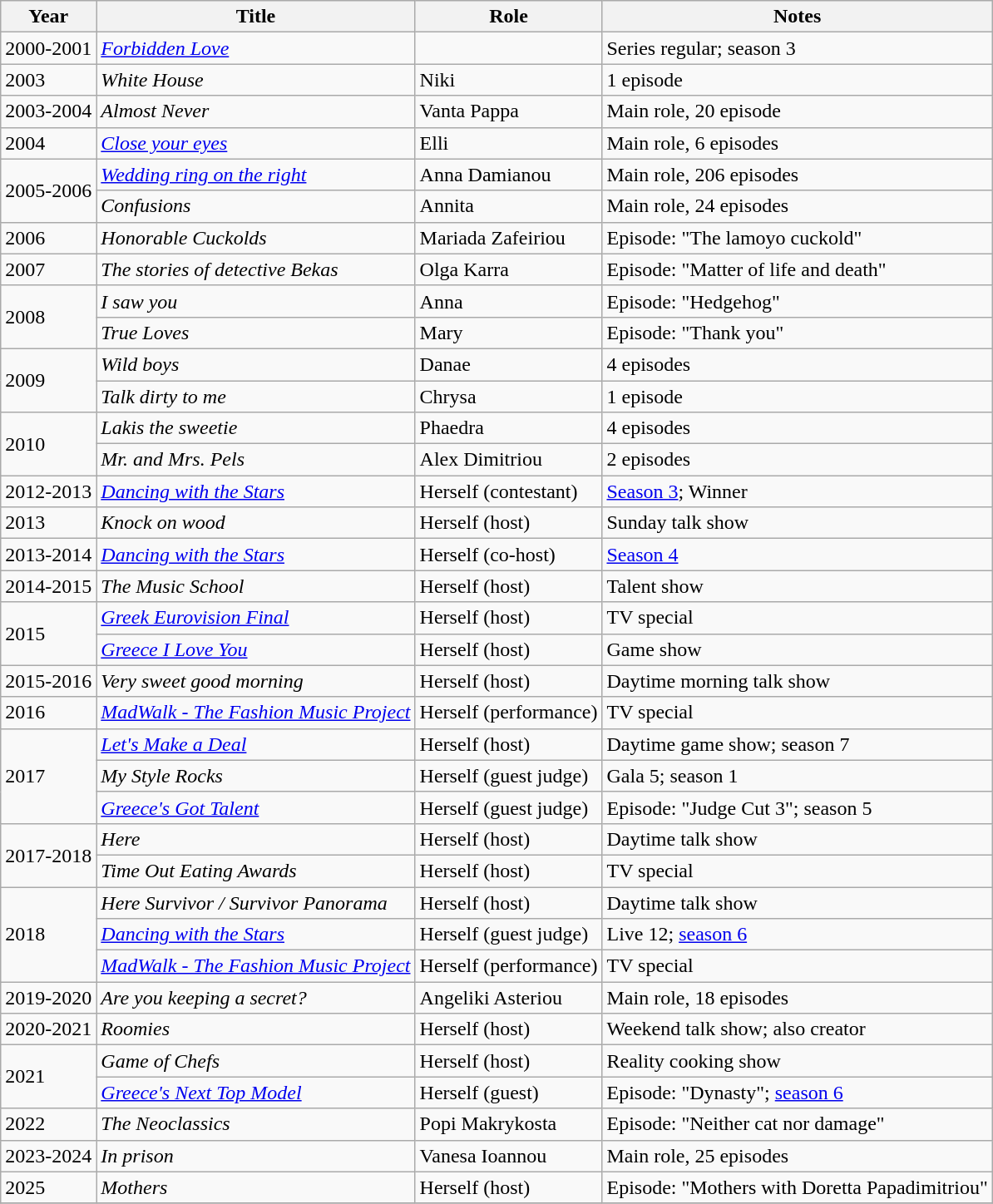<table class="wikitable sortable">
<tr>
<th>Year</th>
<th>Title</th>
<th>Role</th>
<th class="unsortable">Notes</th>
</tr>
<tr>
<td>2000-2001</td>
<td><em><a href='#'>Forbidden Love</a></em></td>
<td></td>
<td>Series regular; season 3</td>
</tr>
<tr>
<td>2003</td>
<td><em>White House</em></td>
<td>Niki</td>
<td>1 episode</td>
</tr>
<tr>
<td>2003-2004</td>
<td><em>Almost Never</em></td>
<td>Vanta Pappa</td>
<td>Main role, 20 episode</td>
</tr>
<tr>
<td>2004</td>
<td><em><a href='#'>Close your eyes</a></em></td>
<td>Elli</td>
<td>Main role, 6 episodes</td>
</tr>
<tr>
<td rowspan="2">2005-2006</td>
<td><em><a href='#'>Wedding ring on the right</a></em></td>
<td>Anna Damianou</td>
<td>Main role, 206 episodes</td>
</tr>
<tr>
<td><em>Confusions</em></td>
<td>Annita</td>
<td>Main role, 24 episodes</td>
</tr>
<tr>
<td>2006</td>
<td><em>Honorable Cuckolds</em></td>
<td>Mariada Zafeiriou</td>
<td>Episode: "The lamoyo cuckold"</td>
</tr>
<tr>
<td>2007</td>
<td><em>Τhe stories of detective Bekas</em></td>
<td>Olga Karra</td>
<td>Episode: "Matter of life and death"</td>
</tr>
<tr>
<td rowspan="2">2008</td>
<td><em>I saw you</em></td>
<td>Anna</td>
<td>Episode: "Hedgehog"</td>
</tr>
<tr>
<td><em>True Loves</em></td>
<td>Mary</td>
<td>Episode: "Thank you"</td>
</tr>
<tr>
<td rowspan="2">2009</td>
<td><em>Wild boys</em></td>
<td>Danae</td>
<td>4 episodes</td>
</tr>
<tr>
<td><em>Talk dirty to me</em></td>
<td>Chrysa</td>
<td>1 episode</td>
</tr>
<tr>
<td rowspan="2">2010</td>
<td><em>Lakis the sweetie</em></td>
<td>Phaedra</td>
<td>4 episodes</td>
</tr>
<tr>
<td><em>Mr. and Mrs. Pels</em></td>
<td>Alex Dimitriou</td>
<td>2 episodes</td>
</tr>
<tr>
<td>2012-2013</td>
<td><em><a href='#'>Dancing with the Stars</a></em></td>
<td>Herself (contestant)</td>
<td><a href='#'>Season 3</a>; Winner</td>
</tr>
<tr>
<td>2013</td>
<td><em>Κnock on wood</em></td>
<td>Herself (host)</td>
<td>Sunday talk show</td>
</tr>
<tr>
<td>2013-2014</td>
<td><em><a href='#'>Dancing with the Stars</a></em></td>
<td>Herself (co-host)</td>
<td><a href='#'>Season 4</a></td>
</tr>
<tr>
<td>2014-2015</td>
<td><em>The Music School</em></td>
<td>Herself (host)</td>
<td>Talent show</td>
</tr>
<tr>
<td rowspan="2">2015</td>
<td><em><a href='#'>Greek Eurovision Final</a></em></td>
<td>Herself (host)</td>
<td>TV special</td>
</tr>
<tr>
<td><em><a href='#'>Greece I Love You</a></em></td>
<td>Herself (host)</td>
<td>Game show</td>
</tr>
<tr>
<td>2015-2016</td>
<td><em>Very sweet good morning</em></td>
<td>Herself (host)</td>
<td>Daytime morning talk show</td>
</tr>
<tr>
<td>2016</td>
<td><em><a href='#'>MadWalk - The Fashion Music Project</a></em></td>
<td>Herself (performance)</td>
<td>TV special</td>
</tr>
<tr>
<td rowspan="3">2017</td>
<td><em><a href='#'>Let's Make a Deal</a></em></td>
<td>Herself (host)</td>
<td>Daytime game show; season 7</td>
</tr>
<tr>
<td><em>My Style Rocks</em></td>
<td>Herself (guest judge)</td>
<td>Gala 5; season 1</td>
</tr>
<tr>
<td><em><a href='#'>Greece's Got Talent</a></em></td>
<td>Herself (guest judge)</td>
<td>Episode: "Judge Cut 3"; season 5</td>
</tr>
<tr>
<td rowspan="2">2017-2018</td>
<td><em>Here</em></td>
<td>Herself (host)</td>
<td>Daytime talk show</td>
</tr>
<tr>
<td><em>Time Out Eating Awards</em></td>
<td>Herself (host)</td>
<td>TV special</td>
</tr>
<tr>
<td rowspan="3">2018</td>
<td><em>Here Survivor / Survivor Panorama</em></td>
<td>Herself (host)</td>
<td>Daytime talk show</td>
</tr>
<tr>
<td><em><a href='#'>Dancing with the Stars</a></em></td>
<td>Herself (guest judge)</td>
<td>Live 12; <a href='#'>season 6</a></td>
</tr>
<tr>
<td><em><a href='#'>MadWalk - The Fashion Music Project</a></em></td>
<td>Herself (performance)</td>
<td>TV special</td>
</tr>
<tr>
<td>2019-2020</td>
<td><em>Are you keeping a secret?</em></td>
<td>Angeliki Asteriou</td>
<td>Main role, 18 episodes</td>
</tr>
<tr>
<td>2020-2021</td>
<td><em>Roomies</em></td>
<td>Herself (host)</td>
<td>Weekend talk show; also creator</td>
</tr>
<tr>
<td rowspan="2">2021</td>
<td><em>Game of Chefs</em></td>
<td>Herself (host)</td>
<td>Reality cooking show</td>
</tr>
<tr>
<td><em><a href='#'>Greece's Next Top Model</a></em></td>
<td>Herself (guest)</td>
<td>Episode: "Dynasty"; <a href='#'>season 6</a></td>
</tr>
<tr>
<td>2022</td>
<td><em>The Neoclassics</em></td>
<td>Popi Makrykosta</td>
<td>Episode: "Neither cat nor damage"</td>
</tr>
<tr>
<td>2023-2024</td>
<td><em>In prison</em></td>
<td>Vanesa Ioannou</td>
<td>Main role, 25 episodes</td>
</tr>
<tr>
<td>2025</td>
<td><em>Mothers</em></td>
<td>Herself (host)</td>
<td>Episode: "Mothers with Doretta Papadimitriou"</td>
</tr>
<tr>
</tr>
</table>
